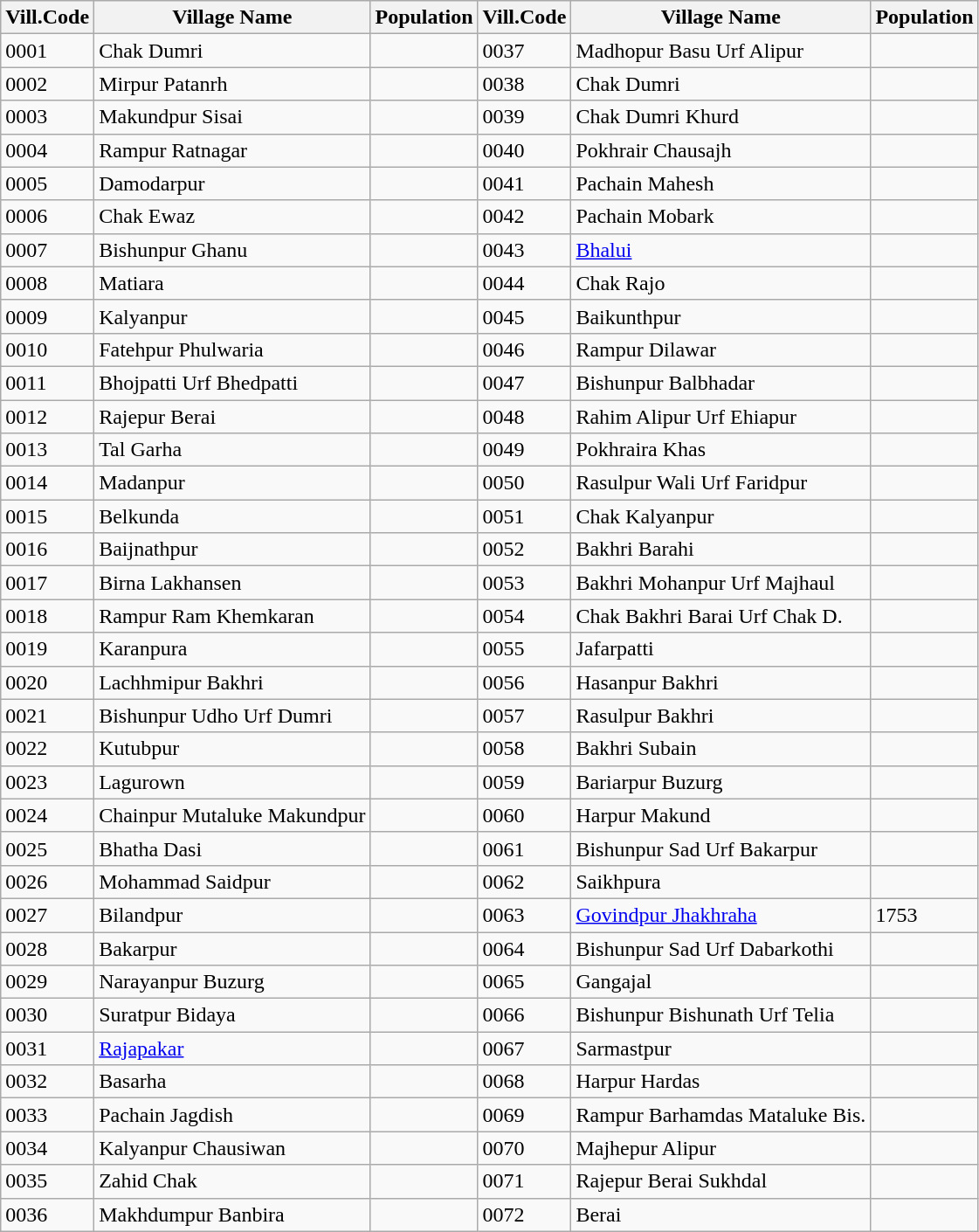<table class="wikitable">
<tr>
<th>Vill.Code</th>
<th>Village Name</th>
<th>Population</th>
<th>Vill.Code</th>
<th>Village Name</th>
<th>Population</th>
</tr>
<tr>
<td>0001</td>
<td>Chak Dumri</td>
<td></td>
<td>0037</td>
<td>Madhopur Basu Urf Alipur</td>
<td></td>
</tr>
<tr>
<td>0002</td>
<td>Mirpur Patanrh</td>
<td></td>
<td>0038</td>
<td>Chak Dumri</td>
<td></td>
</tr>
<tr>
<td>0003</td>
<td>Makundpur Sisai</td>
<td></td>
<td>0039</td>
<td>Chak Dumri Khurd</td>
<td></td>
</tr>
<tr>
<td>0004</td>
<td>Rampur Ratnagar</td>
<td></td>
<td>0040</td>
<td>Pokhrair Chausajh</td>
<td></td>
</tr>
<tr>
<td>0005</td>
<td>Damodarpur</td>
<td></td>
<td>0041</td>
<td>Pachain Mahesh</td>
<td></td>
</tr>
<tr>
<td>0006</td>
<td>Chak Ewaz</td>
<td></td>
<td>0042</td>
<td>Pachain Mobark</td>
<td></td>
</tr>
<tr>
<td>0007</td>
<td>Bishunpur Ghanu</td>
<td></td>
<td>0043</td>
<td><a href='#'>Bhalui</a></td>
<td></td>
</tr>
<tr>
<td>0008</td>
<td>Matiara</td>
<td></td>
<td>0044</td>
<td>Chak Rajo</td>
<td></td>
</tr>
<tr>
<td>0009</td>
<td>Kalyanpur</td>
<td></td>
<td>0045</td>
<td>Baikunthpur</td>
<td></td>
</tr>
<tr>
<td>0010</td>
<td>Fatehpur Phulwaria</td>
<td></td>
<td>0046</td>
<td>Rampur Dilawar</td>
<td></td>
</tr>
<tr>
<td>0011</td>
<td>Bhojpatti Urf Bhedpatti</td>
<td></td>
<td>0047</td>
<td>Bishunpur Balbhadar</td>
<td></td>
</tr>
<tr>
<td>0012</td>
<td>Rajepur Berai</td>
<td></td>
<td>0048</td>
<td>Rahim Alipur Urf Ehiapur</td>
<td></td>
</tr>
<tr>
<td>0013</td>
<td>Tal Garha</td>
<td></td>
<td>0049</td>
<td>Pokhraira Khas</td>
<td></td>
</tr>
<tr>
<td>0014</td>
<td>Madanpur</td>
<td></td>
<td>0050</td>
<td>Rasulpur Wali Urf Faridpur</td>
<td></td>
</tr>
<tr>
<td>0015</td>
<td>Belkunda</td>
<td></td>
<td>0051</td>
<td>Chak Kalyanpur</td>
<td></td>
</tr>
<tr>
<td>0016</td>
<td>Baijnathpur</td>
<td></td>
<td>0052</td>
<td>Bakhri Barahi</td>
<td></td>
</tr>
<tr>
<td>0017</td>
<td>Birna Lakhansen</td>
<td></td>
<td>0053</td>
<td>Bakhri Mohanpur Urf Majhaul</td>
<td></td>
</tr>
<tr>
<td>0018</td>
<td>Rampur Ram Khemkaran</td>
<td></td>
<td>0054</td>
<td>Chak Bakhri Barai Urf Chak D.</td>
<td></td>
</tr>
<tr>
<td>0019</td>
<td>Karanpura</td>
<td></td>
<td>0055</td>
<td>Jafarpatti</td>
<td></td>
</tr>
<tr>
<td>0020</td>
<td>Lachhmipur Bakhri</td>
<td></td>
<td>0056</td>
<td>Hasanpur Bakhri</td>
<td></td>
</tr>
<tr>
<td>0021</td>
<td>Bishunpur Udho Urf Dumri</td>
<td></td>
<td>0057</td>
<td>Rasulpur Bakhri</td>
<td></td>
</tr>
<tr>
<td>0022</td>
<td>Kutubpur</td>
<td></td>
<td>0058</td>
<td>Bakhri Subain</td>
<td></td>
</tr>
<tr>
<td>0023</td>
<td>Lagurown</td>
<td></td>
<td>0059</td>
<td>Bariarpur Buzurg</td>
<td></td>
</tr>
<tr>
<td>0024</td>
<td>Chainpur Mutaluke Makundpur</td>
<td></td>
<td>0060</td>
<td>Harpur Makund</td>
<td></td>
</tr>
<tr>
<td>0025</td>
<td>Bhatha Dasi</td>
<td></td>
<td>0061</td>
<td>Bishunpur Sad Urf Bakarpur</td>
<td></td>
</tr>
<tr>
<td>0026</td>
<td>Mohammad Saidpur</td>
<td></td>
<td>0062</td>
<td>Saikhpura</td>
<td></td>
</tr>
<tr>
<td>0027</td>
<td>Bilandpur</td>
<td></td>
<td>0063</td>
<td><a href='#'>Govindpur Jhakhraha</a></td>
<td>1753</td>
</tr>
<tr>
<td>0028</td>
<td>Bakarpur</td>
<td></td>
<td>0064</td>
<td>Bishunpur Sad Urf Dabarkothi</td>
<td></td>
</tr>
<tr>
<td>0029</td>
<td>Narayanpur Buzurg</td>
<td></td>
<td>0065</td>
<td>Gangajal</td>
<td></td>
</tr>
<tr>
<td>0030</td>
<td>Suratpur Bidaya</td>
<td></td>
<td>0066</td>
<td>Bishunpur Bishunath Urf Telia</td>
<td></td>
</tr>
<tr>
<td>0031</td>
<td><a href='#'>Rajapakar</a></td>
<td></td>
<td>0067</td>
<td>Sarmastpur</td>
<td></td>
</tr>
<tr>
<td>0032</td>
<td>Basarha</td>
<td></td>
<td>0068</td>
<td>Harpur Hardas</td>
<td></td>
</tr>
<tr>
<td>0033</td>
<td>Pachain Jagdish</td>
<td></td>
<td>0069</td>
<td>Rampur Barhamdas Mataluke Bis.</td>
<td></td>
</tr>
<tr>
<td>0034</td>
<td>Kalyanpur Chausiwan</td>
<td></td>
<td>0070</td>
<td>Majhepur Alipur</td>
<td></td>
</tr>
<tr>
<td>0035</td>
<td>Zahid Chak</td>
<td></td>
<td>0071</td>
<td>Rajepur Berai Sukhdal</td>
<td></td>
</tr>
<tr>
<td>0036</td>
<td>Makhdumpur Banbira</td>
<td></td>
<td>0072</td>
<td>Berai</td>
<td></td>
</tr>
</table>
